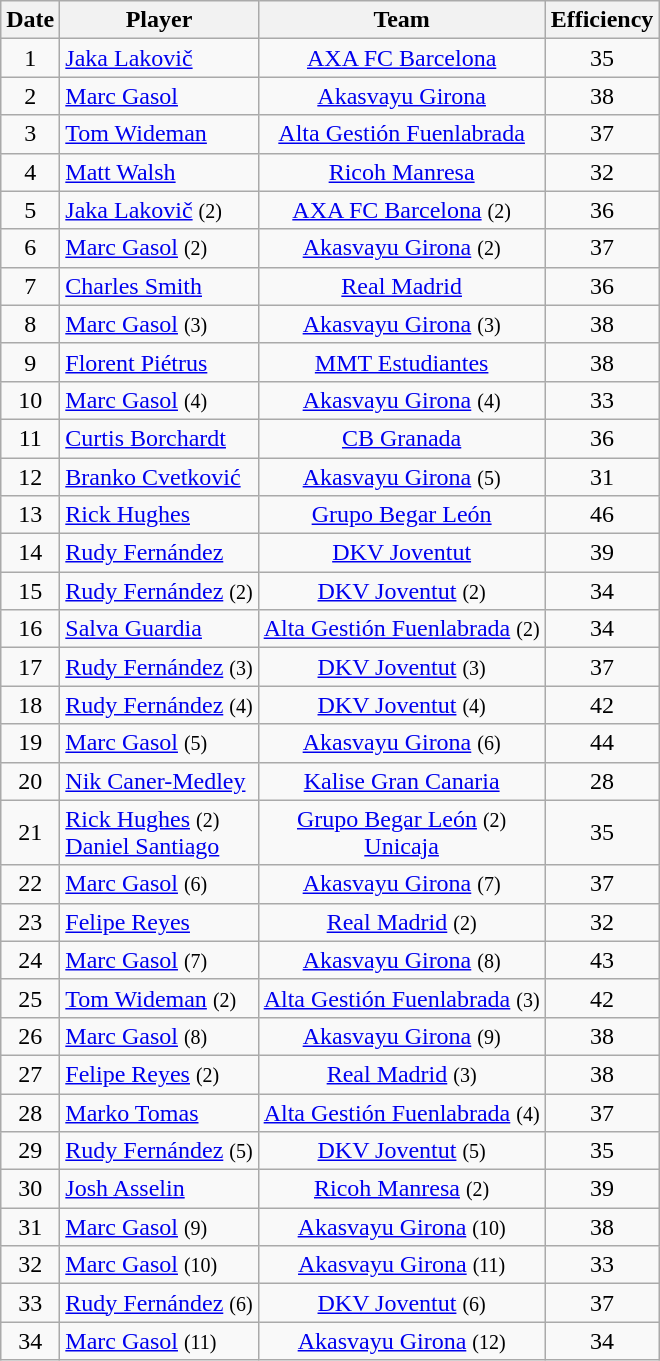<table class="wikitable sortable" style="text-align: center;">
<tr>
<th align="center">Date</th>
<th align="center">Player</th>
<th align="center">Team</th>
<th align="center">Efficiency</th>
</tr>
<tr>
<td>1</td>
<td align="left"> <a href='#'>Jaka Lakovič</a></td>
<td><a href='#'>AXA FC Barcelona</a></td>
<td>35</td>
</tr>
<tr>
<td>2</td>
<td align="left"> <a href='#'>Marc Gasol</a></td>
<td><a href='#'>Akasvayu Girona</a></td>
<td>38</td>
</tr>
<tr>
<td>3</td>
<td align="left"> <a href='#'>Tom Wideman</a></td>
<td><a href='#'>Alta Gestión Fuenlabrada</a></td>
<td>37</td>
</tr>
<tr>
<td>4</td>
<td align="left"> <a href='#'>Matt Walsh</a></td>
<td><a href='#'>Ricoh Manresa</a></td>
<td>32</td>
</tr>
<tr>
<td>5</td>
<td align="left"> <a href='#'>Jaka Lakovič</a> <small>(2)</small></td>
<td><a href='#'>AXA FC Barcelona</a> <small>(2)</small></td>
<td>36</td>
</tr>
<tr>
<td>6</td>
<td align="left"> <a href='#'>Marc Gasol</a> <small>(2)</small></td>
<td><a href='#'>Akasvayu Girona</a> <small>(2)</small></td>
<td>37</td>
</tr>
<tr>
<td>7</td>
<td align="left"> <a href='#'>Charles Smith</a></td>
<td><a href='#'>Real Madrid</a></td>
<td>36</td>
</tr>
<tr>
<td>8</td>
<td align="left"> <a href='#'>Marc Gasol</a> <small>(3)</small></td>
<td><a href='#'>Akasvayu Girona</a> <small>(3)</small></td>
<td>38</td>
</tr>
<tr>
<td>9</td>
<td align="left"> <a href='#'>Florent Piétrus</a></td>
<td><a href='#'>MMT Estudiantes</a></td>
<td>38</td>
</tr>
<tr>
<td>10</td>
<td align="left"> <a href='#'>Marc Gasol</a> <small>(4)</small></td>
<td><a href='#'>Akasvayu Girona</a> <small>(4)</small></td>
<td>33</td>
</tr>
<tr>
<td>11</td>
<td align="left"> <a href='#'>Curtis Borchardt</a></td>
<td><a href='#'>CB Granada</a></td>
<td>36</td>
</tr>
<tr>
<td>12</td>
<td align="left"> <a href='#'>Branko Cvetković</a></td>
<td><a href='#'>Akasvayu Girona</a> <small>(5)</small></td>
<td>31</td>
</tr>
<tr>
<td>13</td>
<td align="left"> <a href='#'>Rick Hughes</a></td>
<td><a href='#'>Grupo Begar León</a></td>
<td>46</td>
</tr>
<tr>
<td>14</td>
<td align="left"> <a href='#'>Rudy Fernández</a></td>
<td><a href='#'>DKV Joventut</a></td>
<td>39</td>
</tr>
<tr>
<td>15</td>
<td align="left"> <a href='#'>Rudy Fernández</a> <small>(2)</small></td>
<td><a href='#'>DKV Joventut</a> <small>(2)</small></td>
<td>34</td>
</tr>
<tr>
<td>16</td>
<td align="left"> <a href='#'>Salva Guardia</a></td>
<td><a href='#'>Alta Gestión Fuenlabrada</a> <small>(2)</small></td>
<td>34</td>
</tr>
<tr>
<td>17</td>
<td align="left"> <a href='#'>Rudy Fernández</a> <small>(3)</small></td>
<td><a href='#'>DKV Joventut</a> <small>(3)</small></td>
<td>37</td>
</tr>
<tr>
<td>18</td>
<td align="left"> <a href='#'>Rudy Fernández</a> <small>(4)</small></td>
<td><a href='#'>DKV Joventut</a> <small>(4)</small></td>
<td>42</td>
</tr>
<tr>
<td>19</td>
<td align="left"> <a href='#'>Marc Gasol</a> <small>(5)</small></td>
<td><a href='#'>Akasvayu Girona</a> <small>(6)</small></td>
<td>44</td>
</tr>
<tr>
<td>20</td>
<td align="left"> <a href='#'>Nik Caner-Medley</a></td>
<td><a href='#'>Kalise Gran Canaria</a></td>
<td>28</td>
</tr>
<tr>
<td>21</td>
<td align="left"> <a href='#'>Rick Hughes</a> <small>(2)</small><br> <a href='#'>Daniel Santiago</a></td>
<td><a href='#'>Grupo Begar León</a> <small>(2)</small><br><a href='#'>Unicaja</a></td>
<td>35</td>
</tr>
<tr>
<td>22</td>
<td align="left"> <a href='#'>Marc Gasol</a> <small>(6)</small></td>
<td><a href='#'>Akasvayu Girona</a> <small>(7)</small></td>
<td>37</td>
</tr>
<tr>
<td>23</td>
<td align="left"> <a href='#'>Felipe Reyes</a></td>
<td><a href='#'>Real Madrid</a> <small>(2)</small></td>
<td>32</td>
</tr>
<tr>
<td>24</td>
<td align="left"> <a href='#'>Marc Gasol</a> <small>(7)</small></td>
<td><a href='#'>Akasvayu Girona</a> <small>(8)</small></td>
<td>43</td>
</tr>
<tr>
<td>25</td>
<td align="left"> <a href='#'>Tom Wideman</a> <small>(2)</small></td>
<td><a href='#'>Alta Gestión Fuenlabrada</a> <small>(3)</small></td>
<td>42</td>
</tr>
<tr>
<td>26</td>
<td align="left"> <a href='#'>Marc Gasol</a> <small>(8)</small></td>
<td><a href='#'>Akasvayu Girona</a> <small>(9)</small></td>
<td>38</td>
</tr>
<tr>
<td>27</td>
<td align="left"> <a href='#'>Felipe Reyes</a> <small>(2)</small></td>
<td><a href='#'>Real Madrid</a> <small>(3)</small></td>
<td>38</td>
</tr>
<tr>
<td>28</td>
<td align="left"> <a href='#'>Marko Tomas</a></td>
<td><a href='#'>Alta Gestión Fuenlabrada</a> <small>(4)</small></td>
<td>37</td>
</tr>
<tr>
<td>29</td>
<td align="left"> <a href='#'>Rudy Fernández</a> <small>(5)</small></td>
<td><a href='#'>DKV Joventut</a> <small>(5)</small></td>
<td>35</td>
</tr>
<tr>
<td>30</td>
<td align="left"> <a href='#'>Josh Asselin</a></td>
<td><a href='#'>Ricoh Manresa</a> <small>(2)</small></td>
<td>39</td>
</tr>
<tr>
<td>31</td>
<td align="left"> <a href='#'>Marc Gasol</a> <small>(9)</small></td>
<td><a href='#'>Akasvayu Girona</a> <small>(10)</small></td>
<td>38</td>
</tr>
<tr>
<td>32</td>
<td align="left"> <a href='#'>Marc Gasol</a> <small>(10)</small></td>
<td><a href='#'>Akasvayu Girona</a> <small>(11)</small></td>
<td>33</td>
</tr>
<tr>
<td>33</td>
<td align="left"> <a href='#'>Rudy Fernández</a> <small>(6)</small></td>
<td><a href='#'>DKV Joventut</a> <small>(6)</small></td>
<td>37</td>
</tr>
<tr>
<td>34</td>
<td align="left"> <a href='#'>Marc Gasol</a> <small>(11)</small></td>
<td><a href='#'>Akasvayu Girona</a> <small>(12)</small></td>
<td>34</td>
</tr>
</table>
